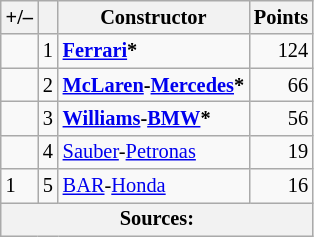<table class="wikitable" style="font-size: 85%;">
<tr>
<th scope="col">+/–</th>
<th scope="col"></th>
<th scope="col">Constructor</th>
<th scope="col">Points</th>
</tr>
<tr>
<td align="left"></td>
<td scope="row" align="center">1</td>
<td> <strong><a href='#'>Ferrari</a>*</strong></td>
<td align="right">124</td>
</tr>
<tr>
<td align="left"></td>
<td scope="row" align="center">2</td>
<td> <strong><a href='#'>McLaren</a>-<a href='#'>Mercedes</a>*</strong></td>
<td align="right">66</td>
</tr>
<tr>
<td align="left"></td>
<td scope="row" align="center">3</td>
<td> <strong><a href='#'>Williams</a>-<a href='#'>BMW</a>*</strong></td>
<td align="right">56</td>
</tr>
<tr>
<td align="left"></td>
<td scope="row" align="center">4</td>
<td> <a href='#'>Sauber</a>-<a href='#'>Petronas</a></td>
<td align="right">19</td>
</tr>
<tr>
<td align="left"> 1</td>
<td scope="row" align="center">5</td>
<td> <a href='#'>BAR</a>-<a href='#'>Honda</a></td>
<td align="right">16</td>
</tr>
<tr>
<th colspan=4>Sources:</th>
</tr>
</table>
